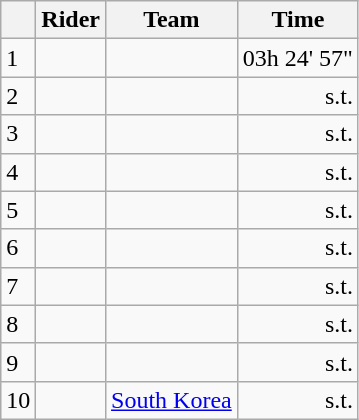<table class=wikitable>
<tr>
<th></th>
<th>Rider</th>
<th>Team</th>
<th>Time</th>
</tr>
<tr>
<td>1</td>
<td> </td>
<td></td>
<td align=right>03h 24' 57"</td>
</tr>
<tr>
<td>2</td>
<td></td>
<td></td>
<td align=right>s.t.</td>
</tr>
<tr>
<td>3</td>
<td></td>
<td></td>
<td align=right>s.t.</td>
</tr>
<tr>
<td>4</td>
<td></td>
<td></td>
<td align=right>s.t.</td>
</tr>
<tr>
<td>5</td>
<td></td>
<td></td>
<td align=right>s.t.</td>
</tr>
<tr>
<td>6</td>
<td></td>
<td></td>
<td align=right>s.t.</td>
</tr>
<tr>
<td>7</td>
<td></td>
<td></td>
<td align=right>s.t.</td>
</tr>
<tr>
<td>8</td>
<td></td>
<td></td>
<td align=right>s.t.</td>
</tr>
<tr>
<td>9</td>
<td></td>
<td></td>
<td align=right>s.t.</td>
</tr>
<tr>
<td>10</td>
<td></td>
<td><a href='#'>South Korea</a></td>
<td align=right>s.t.</td>
</tr>
</table>
